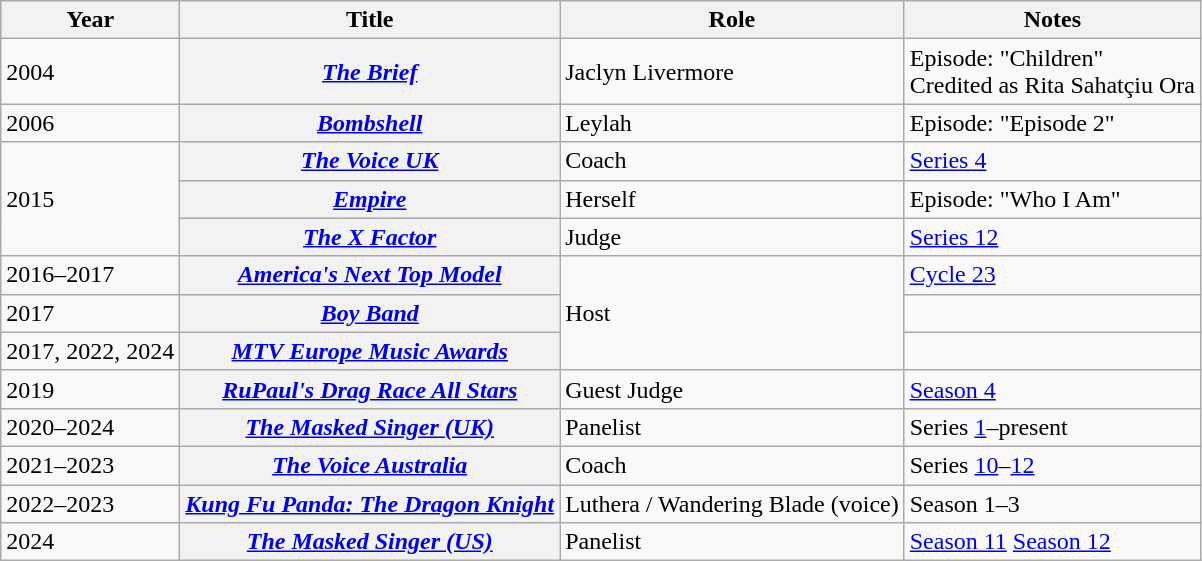<table class="wikitable sortable plainrowheaders">
<tr>
<th>Year</th>
<th>Title</th>
<th>Role</th>
<th class="unsortable">Notes</th>
</tr>
<tr>
<td>2004</td>
<th scope="row"><em><a href='#'>The Brief</a></em></th>
<td>Jaclyn Livermore</td>
<td>Episode: "Children"<br>Credited as Rita Sahatçiu Ora</td>
</tr>
<tr>
<td>2006</td>
<th scope="row"><em><a href='#'>Bombshell</a></em></th>
<td>Leylah</td>
<td>Episode: "Episode 2"</td>
</tr>
<tr>
<td rowspan="3">2015</td>
<th scope="row"><em><a href='#'>The Voice UK</a></em></th>
<td>Coach</td>
<td><a href='#'>Series 4</a></td>
</tr>
<tr>
<th scope="row"><em><a href='#'>Empire</a></em></th>
<td>Herself</td>
<td>Episode: "Who I Am"</td>
</tr>
<tr>
<th scope="row"><em><a href='#'>The X Factor</a></em></th>
<td>Judge</td>
<td><a href='#'>Series 12</a></td>
</tr>
<tr>
<td>2016–2017</td>
<th scope="row"><em><a href='#'>America's Next Top Model</a></em></th>
<td rowspan="3">Host</td>
<td><a href='#'>Cycle 23</a></td>
</tr>
<tr>
<td>2017</td>
<th scope="row"><em><a href='#'>Boy Band</a></em></th>
<td></td>
</tr>
<tr>
<td>2017, 2022, 2024</td>
<th scope="row"><em><a href='#'>MTV Europe Music Awards</a></em></th>
<td></td>
</tr>
<tr>
<td>2019</td>
<th scope="row"><em><a href='#'>RuPaul's Drag Race All Stars</a></em></th>
<td>Guest Judge</td>
<td><a href='#'>Season 4</a></td>
</tr>
<tr>
<td>2020–2024</td>
<th scope="row"><em><a href='#'>The Masked Singer (UK)</a></em></th>
<td>Panelist</td>
<td>Series <a href='#'>1</a>–present</td>
</tr>
<tr>
<td>2021–2023</td>
<th scope="row"><em><a href='#'>The Voice Australia</a></em></th>
<td>Coach</td>
<td>Series <a href='#'>10</a>–<a href='#'>12</a></td>
</tr>
<tr>
<td>2022–2023</td>
<th scope="row"><em><a href='#'>Kung Fu Panda: The Dragon Knight</a></em></th>
<td>Luthera / Wandering Blade (voice)</td>
<td>Season 1–3</td>
</tr>
<tr>
<td>2024</td>
<th scope="row"><em><a href='#'>The Masked Singer (US)</a></em></th>
<td>Panelist</td>
<td><a href='#'>Season 11</a> <a href='#'>Season 12</a></td>
</tr>
</table>
